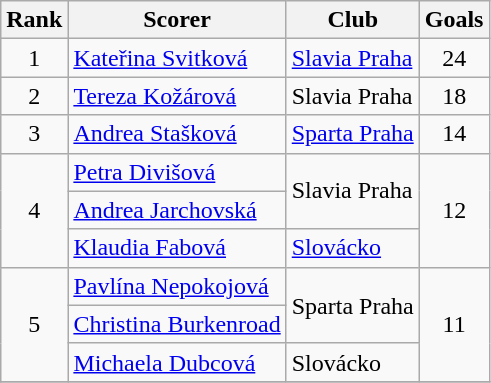<table class="wikitable" style="text-align:center">
<tr>
<th>Rank</th>
<th>Scorer</th>
<th>Club</th>
<th>Goals</th>
</tr>
<tr>
<td>1</td>
<td align="left"> <a href='#'>Kateřina Svitková</a></td>
<td align="left"><a href='#'>Slavia Praha</a></td>
<td>24</td>
</tr>
<tr>
<td>2</td>
<td align="left"> <a href='#'>Tereza Kožárová</a></td>
<td align="left">Slavia Praha</td>
<td>18</td>
</tr>
<tr>
<td>3</td>
<td align="left"> <a href='#'>Andrea Stašková</a></td>
<td align="left" rowspan="1"><a href='#'>Sparta Praha</a></td>
<td>14</td>
</tr>
<tr>
<td rowspan="3">4</td>
<td align="left"> <a href='#'>Petra Divišová</a></td>
<td align="left" rowspan="2">Slavia Praha</td>
<td rowspan="3">12</td>
</tr>
<tr>
<td align="left"> <a href='#'>Andrea Jarchovská</a></td>
</tr>
<tr>
<td align="left"> <a href='#'>Klaudia Fabová</a></td>
<td align="left" rowspan="1"><a href='#'>Slovácko</a></td>
</tr>
<tr>
<td rowspan="3">5</td>
<td align="left"> <a href='#'>Pavlína Nepokojová</a></td>
<td align="left" rowspan="2">Sparta Praha</td>
<td rowspan="3">11</td>
</tr>
<tr>
<td align="left"> <a href='#'>Christina Burkenroad</a></td>
</tr>
<tr>
<td align="left"> <a href='#'>Michaela Dubcová</a></td>
<td align="left" rowspan="1">Slovácko</td>
</tr>
<tr>
</tr>
</table>
